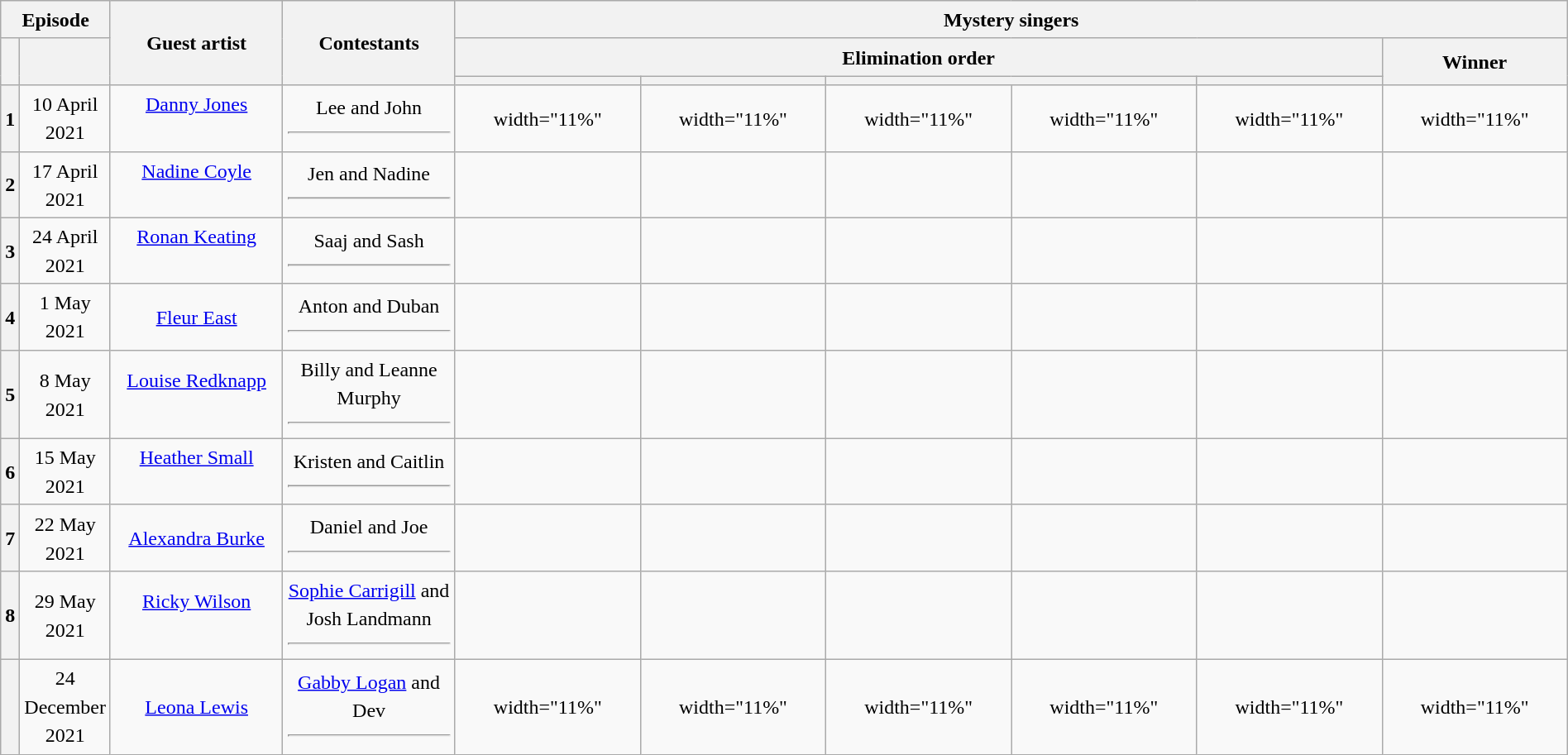<table class="wikitable plainrowheaders mw-collapsible" style="text-align:center; line-height:23px; width:100%;">
<tr>
<th colspan="2" width="1%">Episode</th>
<th rowspan="3" width="11%">Guest artist</th>
<th rowspan="3" width="11%">Contestants</th>
<th colspan="6">Mystery singers<br></th>
</tr>
<tr>
<th rowspan="2"></th>
<th rowspan="2"></th>
<th colspan="5">Elimination order</th>
<th rowspan="2">Winner</th>
</tr>
<tr>
<th></th>
<th></th>
<th colspan="2"></th>
<th></th>
</tr>
<tr>
<th>1</th>
<td>10 April 2021</td>
<td><a href='#'>Danny Jones</a><br><br></td>
<td>Lee and John<hr></td>
<td>width="11%" </td>
<td>width="11%" </td>
<td>width="11%" </td>
<td>width="11%" </td>
<td>width="11%" </td>
<td>width="11%" </td>
</tr>
<tr>
<th>2</th>
<td>17 April 2021</td>
<td><a href='#'>Nadine Coyle</a><br><br></td>
<td>Jen and Nadine<hr></td>
<td></td>
<td></td>
<td></td>
<td></td>
<td></td>
<td></td>
</tr>
<tr>
<th>3</th>
<td>24 April 2021</td>
<td><a href='#'>Ronan Keating</a><br><br></td>
<td>Saaj and Sash<hr></td>
<td></td>
<td></td>
<td></td>
<td></td>
<td></td>
<td></td>
</tr>
<tr>
<th>4</th>
<td>1 May 2021</td>
<td><a href='#'>Fleur East</a><br></td>
<td>Anton and Duban<hr></td>
<td></td>
<td></td>
<td></td>
<td></td>
<td></td>
<td></td>
</tr>
<tr>
<th>5</th>
<td>8 May 2021</td>
<td><a href='#'>Louise Redknapp</a><br><br></td>
<td>Billy and Leanne Murphy<hr></td>
<td></td>
<td></td>
<td></td>
<td></td>
<td></td>
<td></td>
</tr>
<tr>
<th>6</th>
<td>15 May 2021</td>
<td><a href='#'>Heather Small</a><br><br></td>
<td>Kristen and Caitlin<hr></td>
<td></td>
<td></td>
<td></td>
<td></td>
<td></td>
<td></td>
</tr>
<tr>
<th>7</th>
<td>22 May 2021</td>
<td><a href='#'>Alexandra Burke</a><br></td>
<td>Daniel and Joe<hr></td>
<td></td>
<td></td>
<td></td>
<td></td>
<td></td>
<td></td>
</tr>
<tr>
<th>8</th>
<td>29 May 2021</td>
<td><a href='#'>Ricky Wilson</a><br><br></td>
<td><a href='#'>Sophie Carrigill</a> and Josh Landmann<hr></td>
<td></td>
<td></td>
<td></td>
<td></td>
<td></td>
<td></td>
</tr>
<tr>
<th></th>
<td>24 December 2021</td>
<td><a href='#'>Leona Lewis</a><br></td>
<td><a href='#'>Gabby Logan</a> and Dev<hr></td>
<td>width="11%" </td>
<td>width="11%" </td>
<td>width="11%" </td>
<td>width="11%" </td>
<td>width="11%" </td>
<td>width="11%" </td>
</tr>
</table>
